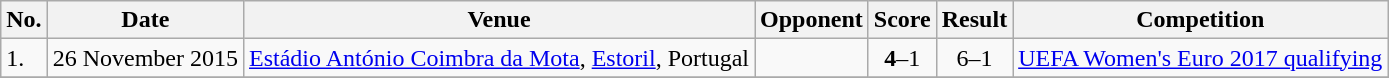<table class="wikitable">
<tr>
<th>No.</th>
<th>Date</th>
<th>Venue</th>
<th>Opponent</th>
<th>Score</th>
<th>Result</th>
<th>Competition</th>
</tr>
<tr>
<td>1.</td>
<td>26 November 2015</td>
<td><a href='#'>Estádio António Coimbra da Mota</a>, <a href='#'>Estoril</a>, Portugal</td>
<td></td>
<td align=center><strong>4</strong>–1</td>
<td align=center>6–1</td>
<td><a href='#'>UEFA Women's Euro 2017 qualifying</a></td>
</tr>
<tr>
</tr>
</table>
